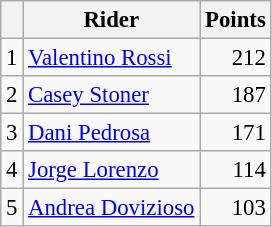<table class="wikitable" style="font-size: 95%;">
<tr>
<th></th>
<th>Rider</th>
<th>Points</th>
</tr>
<tr>
<td align=center>1</td>
<td> <a href='#'>Valentino Rossi</a></td>
<td align=right>212</td>
</tr>
<tr>
<td align=center>2</td>
<td> <a href='#'>Casey Stoner</a></td>
<td align=right>187</td>
</tr>
<tr>
<td align=center>3</td>
<td> <a href='#'>Dani Pedrosa</a></td>
<td align=right>171</td>
</tr>
<tr>
<td align=center>4</td>
<td> <a href='#'>Jorge Lorenzo</a></td>
<td align=right>114</td>
</tr>
<tr>
<td align=center>5</td>
<td> <a href='#'>Andrea Dovizioso</a></td>
<td align=right>103</td>
</tr>
</table>
